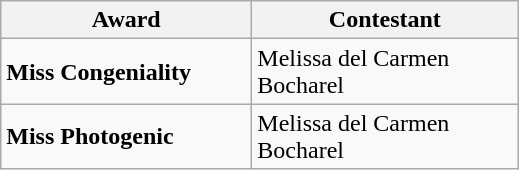<table class="wikitable">
<tr>
<th width="160">Award</th>
<th width="170">Contestant</th>
</tr>
<tr>
<td><strong>Miss Congeniality</strong></td>
<td>Melissa del Carmen Bocharel</td>
</tr>
<tr>
<td><strong>Miss Photogenic</strong></td>
<td>Melissa del Carmen Bocharel</td>
</tr>
</table>
